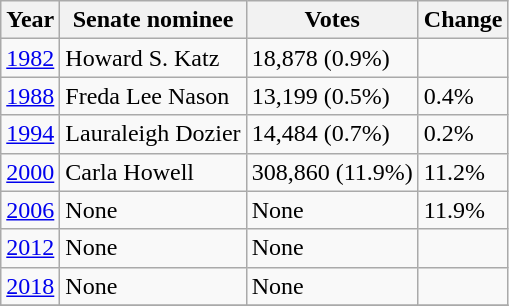<table class="wikitable">
<tr>
<th>Year</th>
<th>Senate nominee</th>
<th>Votes</th>
<th>Change</th>
</tr>
<tr>
<td><a href='#'>1982</a></td>
<td>Howard S. Katz</td>
<td>18,878 (0.9%)</td>
<td></td>
</tr>
<tr>
<td><a href='#'>1988</a></td>
<td>Freda Lee Nason</td>
<td>13,199 (0.5%)</td>
<td> 0.4%</td>
</tr>
<tr>
<td><a href='#'>1994</a></td>
<td>Lauraleigh Dozier</td>
<td>14,484 (0.7%)</td>
<td> 0.2%</td>
</tr>
<tr>
<td><a href='#'>2000</a></td>
<td>Carla Howell</td>
<td>308,860 (11.9%)</td>
<td> 11.2%</td>
</tr>
<tr>
<td><a href='#'>2006</a></td>
<td>None</td>
<td>None</td>
<td> 11.9%</td>
</tr>
<tr>
<td><a href='#'>2012</a></td>
<td>None</td>
<td>None</td>
<td></td>
</tr>
<tr>
<td><a href='#'>2018</a></td>
<td>None</td>
<td>None</td>
<td></td>
</tr>
<tr>
</tr>
</table>
